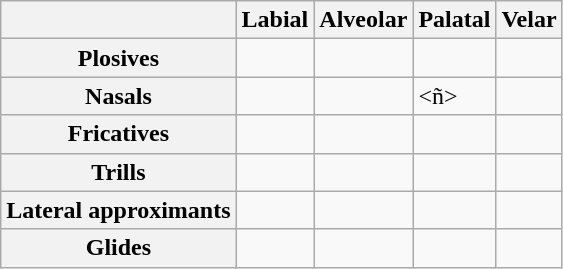<table class="wikitable">
<tr>
<th></th>
<th>Labial</th>
<th>Alveolar</th>
<th>Palatal</th>
<th>Velar</th>
</tr>
<tr>
<th>Plosives</th>
<td> </td>
<td> </td>
<td>  <j></td>
<td> </td>
</tr>
<tr>
<th>Nasals</th>
<td></td>
<td></td>
<td> <ñ></td>
<td></td>
</tr>
<tr>
<th>Fricatives</th>
<td></td>
<td></td>
<td></td>
<td></td>
</tr>
<tr>
<th>Trills</th>
<td></td>
<td></td>
<td></td>
<td></td>
</tr>
<tr>
<th>Lateral approximants</th>
<td></td>
<td></td>
<td></td>
<td></td>
</tr>
<tr>
<th>Glides</th>
<td></td>
<td></td>
<td> <y></td>
<td></td>
</tr>
</table>
